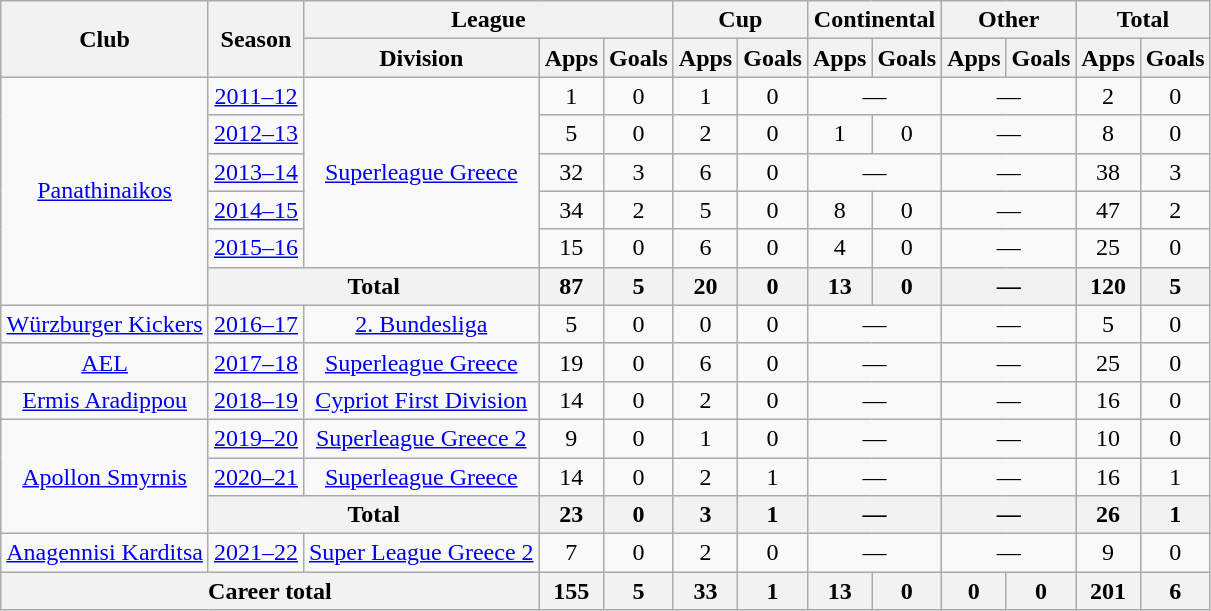<table class="wikitable" style="text-align:center">
<tr>
<th rowspan=2>Club</th>
<th rowspan=2>Season</th>
<th colspan=3>League</th>
<th colspan=2>Cup</th>
<th colspan=2>Continental</th>
<th colspan=2>Other</th>
<th colspan=2>Total</th>
</tr>
<tr>
<th>Division</th>
<th>Apps</th>
<th>Goals</th>
<th>Apps</th>
<th>Goals</th>
<th>Apps</th>
<th>Goals</th>
<th>Apps</th>
<th>Goals</th>
<th>Apps</th>
<th>Goals</th>
</tr>
<tr>
<td rowspan="6"><a href='#'>Panathinaikos</a></td>
<td><a href='#'>2011–12</a></td>
<td rowspan="5"><a href='#'>Superleague Greece</a></td>
<td>1</td>
<td>0</td>
<td>1</td>
<td>0</td>
<td colspan="2">—</td>
<td colspan="2">—</td>
<td>2</td>
<td>0</td>
</tr>
<tr>
<td><a href='#'>2012–13</a></td>
<td>5</td>
<td>0</td>
<td>2</td>
<td>0</td>
<td>1</td>
<td>0</td>
<td colspan="2">—</td>
<td>8</td>
<td>0</td>
</tr>
<tr>
<td><a href='#'>2013–14</a></td>
<td>32</td>
<td>3</td>
<td>6</td>
<td>0</td>
<td colspan="2">—</td>
<td colspan="2">—</td>
<td>38</td>
<td>3</td>
</tr>
<tr>
<td><a href='#'>2014–15</a></td>
<td>34</td>
<td>2</td>
<td>5</td>
<td>0</td>
<td>8</td>
<td>0</td>
<td colspan="2">—</td>
<td>47</td>
<td>2</td>
</tr>
<tr>
<td><a href='#'>2015–16</a></td>
<td>15</td>
<td>0</td>
<td>6</td>
<td>0</td>
<td>4</td>
<td>0</td>
<td colspan="2">—</td>
<td>25</td>
<td>0</td>
</tr>
<tr>
<th colspan="2">Total</th>
<th>87</th>
<th>5</th>
<th>20</th>
<th>0</th>
<th>13</th>
<th>0</th>
<th colspan="2">—</th>
<th>120</th>
<th>5</th>
</tr>
<tr>
<td><a href='#'>Würzburger Kickers</a></td>
<td><a href='#'>2016–17</a></td>
<td><a href='#'>2. Bundesliga</a></td>
<td>5</td>
<td>0</td>
<td>0</td>
<td>0</td>
<td colspan="2">—</td>
<td colspan="2">—</td>
<td>5</td>
<td>0</td>
</tr>
<tr>
<td><a href='#'>AEL</a></td>
<td><a href='#'>2017–18</a></td>
<td><a href='#'>Superleague Greece</a></td>
<td>19</td>
<td>0</td>
<td>6</td>
<td>0</td>
<td colspan="2">—</td>
<td colspan="2">—</td>
<td>25</td>
<td>0</td>
</tr>
<tr>
<td><a href='#'>Ermis Aradippou</a></td>
<td><a href='#'>2018–19</a></td>
<td><a href='#'>Cypriot First Division</a></td>
<td>14</td>
<td>0</td>
<td>2</td>
<td>0</td>
<td colspan="2">—</td>
<td colspan="2">—</td>
<td>16</td>
<td>0</td>
</tr>
<tr>
<td rowspan="3"><a href='#'>Apollon Smyrnis</a></td>
<td><a href='#'>2019–20</a></td>
<td><a href='#'>Superleague Greece 2</a></td>
<td>9</td>
<td>0</td>
<td>1</td>
<td>0</td>
<td colspan="2">—</td>
<td colspan="2">—</td>
<td>10</td>
<td>0</td>
</tr>
<tr>
<td><a href='#'>2020–21</a></td>
<td><a href='#'>Superleague Greece</a></td>
<td>14</td>
<td>0</td>
<td>2</td>
<td>1</td>
<td colspan="2">—</td>
<td colspan="2">—</td>
<td>16</td>
<td>1</td>
</tr>
<tr>
<th colspan="2">Total</th>
<th>23</th>
<th>0</th>
<th>3</th>
<th>1</th>
<th colspan="2">—</th>
<th colspan="2">—</th>
<th>26</th>
<th>1</th>
</tr>
<tr>
<td><a href='#'>Anagennisi Karditsa</a></td>
<td><a href='#'>2021–22</a></td>
<td><a href='#'>Super League Greece 2</a></td>
<td>7</td>
<td>0</td>
<td>2</td>
<td>0</td>
<td colspan="2">—</td>
<td colspan="2">—</td>
<td>9</td>
<td>0</td>
</tr>
<tr>
<th colspan="3">Career total</th>
<th>155</th>
<th>5</th>
<th>33</th>
<th>1</th>
<th>13</th>
<th>0</th>
<th>0</th>
<th>0</th>
<th>201</th>
<th>6</th>
</tr>
</table>
